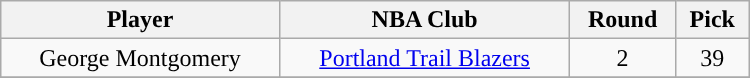<table class="wikitable" width="500">
<tr>
<th>Player</th>
<th>NBA Club</th>
<th>Round</th>
<th>Pick</th>
</tr>
<tr align="center" bgcolor="">
<td>George Montgomery</td>
<td><a href='#'>Portland Trail Blazers</a></td>
<td>2</td>
<td>39</td>
</tr>
<tr align="center" bgcolor="">
</tr>
</table>
